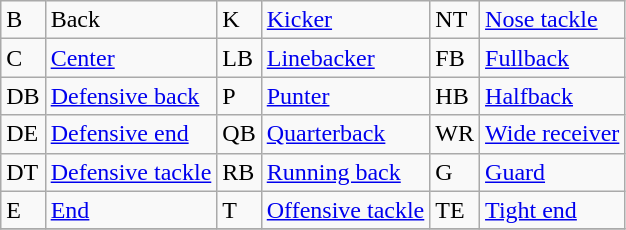<table class="wikitable">
<tr>
<td>B</td>
<td>Back</td>
<td>K</td>
<td><a href='#'>Kicker</a></td>
<td>NT</td>
<td><a href='#'>Nose tackle</a></td>
</tr>
<tr>
<td>C</td>
<td><a href='#'>Center</a></td>
<td>LB</td>
<td><a href='#'>Linebacker</a></td>
<td>FB</td>
<td><a href='#'>Fullback</a></td>
</tr>
<tr>
<td>DB</td>
<td><a href='#'>Defensive back</a></td>
<td>P</td>
<td><a href='#'>Punter</a></td>
<td>HB</td>
<td><a href='#'>Halfback</a></td>
</tr>
<tr>
<td>DE</td>
<td><a href='#'>Defensive end</a></td>
<td>QB</td>
<td><a href='#'>Quarterback</a></td>
<td>WR</td>
<td><a href='#'>Wide receiver</a></td>
</tr>
<tr>
<td>DT</td>
<td><a href='#'>Defensive tackle</a></td>
<td>RB</td>
<td><a href='#'>Running back</a></td>
<td>G</td>
<td><a href='#'>Guard</a></td>
</tr>
<tr>
<td>E</td>
<td><a href='#'>End</a></td>
<td>T</td>
<td><a href='#'>Offensive tackle</a></td>
<td>TE</td>
<td><a href='#'>Tight end</a></td>
</tr>
<tr>
</tr>
</table>
